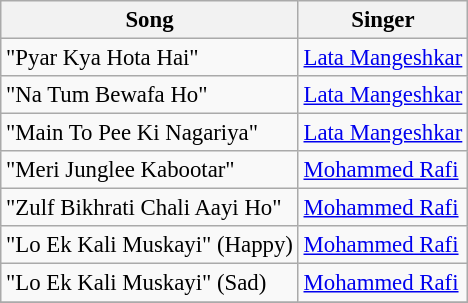<table class="wikitable" style="font-size:95%;">
<tr>
<th>Song</th>
<th>Singer</th>
</tr>
<tr>
<td>"Pyar Kya Hota Hai"</td>
<td><a href='#'>Lata Mangeshkar</a></td>
</tr>
<tr>
<td>"Na Tum Bewafa Ho"</td>
<td><a href='#'>Lata Mangeshkar</a></td>
</tr>
<tr>
<td>"Main To Pee Ki Nagariya"</td>
<td><a href='#'>Lata Mangeshkar</a></td>
</tr>
<tr>
<td>"Meri Junglee Kabootar"</td>
<td><a href='#'>Mohammed Rafi</a></td>
</tr>
<tr>
<td>"Zulf Bikhrati Chali Aayi Ho"</td>
<td><a href='#'>Mohammed Rafi</a></td>
</tr>
<tr>
<td>"Lo Ek Kali Muskayi" (Happy)</td>
<td><a href='#'>Mohammed Rafi</a></td>
</tr>
<tr>
<td>"Lo Ek Kali Muskayi" (Sad)</td>
<td><a href='#'>Mohammed Rafi</a></td>
</tr>
<tr>
</tr>
</table>
